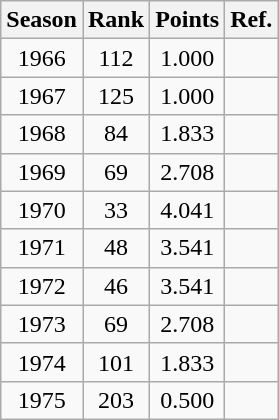<table class="wikitable plainrowheaders sortable" style="text-align:center">
<tr>
<th>Season</th>
<th>Rank</th>
<th>Points</th>
<th>Ref.</th>
</tr>
<tr>
<td>1966</td>
<td>112 </td>
<td>1.000</td>
<td></td>
</tr>
<tr>
<td>1967</td>
<td>125 </td>
<td>1.000</td>
<td></td>
</tr>
<tr>
<td>1968</td>
<td>84 </td>
<td>1.833</td>
<td></td>
</tr>
<tr>
<td>1969</td>
<td>69 </td>
<td>2.708</td>
<td></td>
</tr>
<tr>
<td>1970</td>
<td>33 </td>
<td>4.041</td>
<td></td>
</tr>
<tr>
<td>1971</td>
<td>48 </td>
<td>3.541</td>
<td></td>
</tr>
<tr>
<td>1972</td>
<td>46 </td>
<td>3.541</td>
<td></td>
</tr>
<tr>
<td>1973</td>
<td>69 </td>
<td>2.708</td>
<td></td>
</tr>
<tr>
<td>1974</td>
<td>101 </td>
<td>1.833</td>
<td></td>
</tr>
<tr>
<td>1975</td>
<td>203 </td>
<td>0.500</td>
<td></td>
</tr>
</table>
